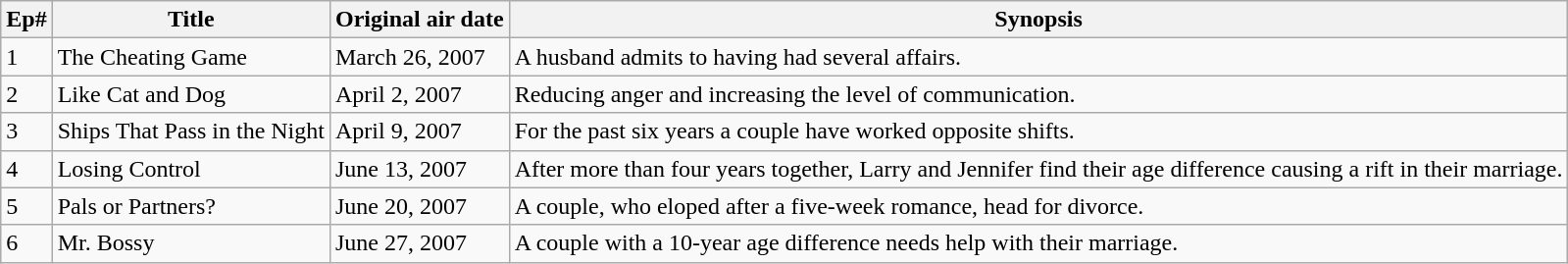<table class="wikitable">
<tr>
<th>Ep#</th>
<th>Title</th>
<th>Original air date</th>
<th>Synopsis</th>
</tr>
<tr>
<td>1</td>
<td>The Cheating Game</td>
<td>March 26, 2007</td>
<td>A husband admits to having had several affairs.</td>
</tr>
<tr>
<td>2</td>
<td>Like Cat and Dog</td>
<td>April 2, 2007</td>
<td>Reducing anger and increasing the level of communication.</td>
</tr>
<tr>
<td>3</td>
<td>Ships That Pass in the Night</td>
<td>April 9, 2007</td>
<td>For the past six years a couple have worked opposite shifts.</td>
</tr>
<tr>
<td>4</td>
<td>Losing Control</td>
<td>June 13, 2007</td>
<td>After more than four years together, Larry and Jennifer find their age difference causing a rift in their marriage.</td>
</tr>
<tr>
<td>5</td>
<td>Pals or Partners?</td>
<td>June 20, 2007</td>
<td>A couple, who eloped after a five-week romance, head for divorce.</td>
</tr>
<tr>
<td>6</td>
<td>Mr. Bossy</td>
<td>June 27, 2007</td>
<td>A couple with a 10-year age difference needs help with their marriage.</td>
</tr>
</table>
